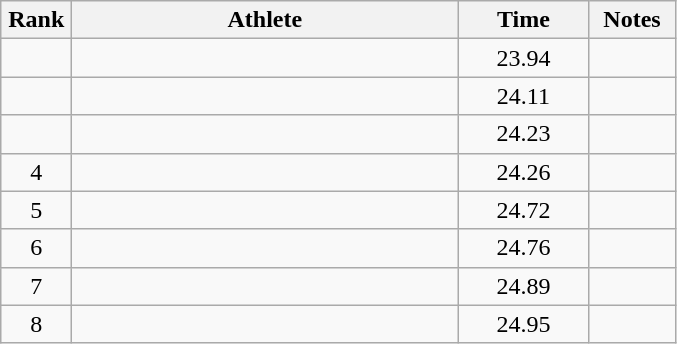<table class="wikitable" style="text-align:center">
<tr>
<th width=40>Rank</th>
<th width=250>Athlete</th>
<th width=80>Time</th>
<th width=50>Notes</th>
</tr>
<tr>
<td></td>
<td align=left></td>
<td>23.94</td>
<td></td>
</tr>
<tr>
<td></td>
<td align=left></td>
<td>24.11</td>
<td></td>
</tr>
<tr>
<td></td>
<td align=left></td>
<td>24.23</td>
<td></td>
</tr>
<tr>
<td>4</td>
<td align=left></td>
<td>24.26</td>
<td></td>
</tr>
<tr>
<td>5</td>
<td align=left></td>
<td>24.72</td>
<td></td>
</tr>
<tr>
<td>6</td>
<td align=left></td>
<td>24.76</td>
<td></td>
</tr>
<tr>
<td>7</td>
<td align=left></td>
<td>24.89</td>
<td></td>
</tr>
<tr>
<td>8</td>
<td align=left></td>
<td>24.95</td>
<td></td>
</tr>
</table>
